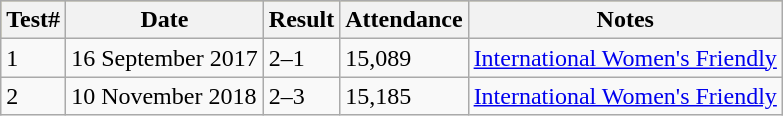<table class="wikitable">
<tr style="background:#bdb76b;">
<th>Test#</th>
<th>Date</th>
<th>Result</th>
<th>Attendance</th>
<th>Notes</th>
</tr>
<tr>
<td>1</td>
<td>16 September 2017</td>
<td> 2–1 </td>
<td>15,089</td>
<td><a href='#'>International Women's Friendly</a></td>
</tr>
<tr>
<td>2</td>
<td>10 November 2018</td>
<td> 2–3 </td>
<td>15,185</td>
<td><a href='#'>International Women's Friendly</a></td>
</tr>
</table>
